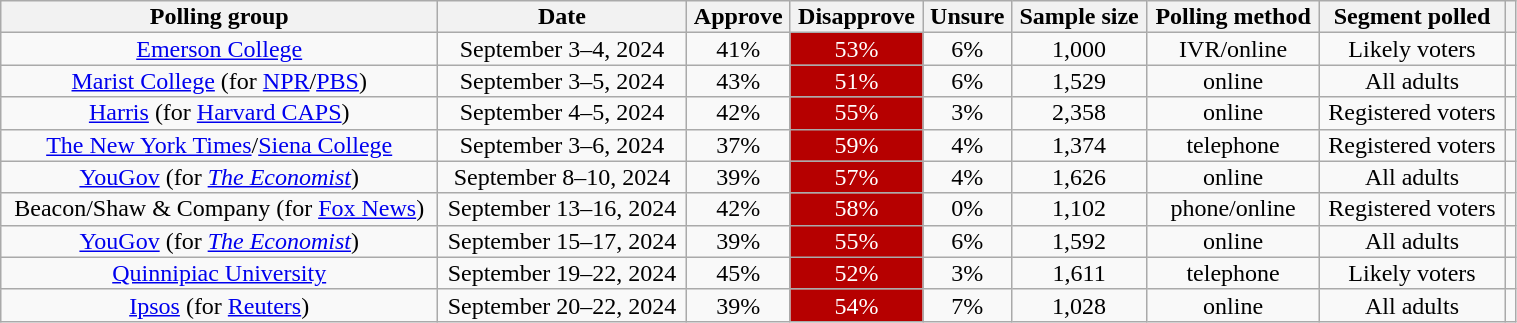<table class="wikitable sortable" style="text-align:center;line-height:14px;width: 80%;">
<tr>
<th class="unsortable">Polling group</th>
<th>Date</th>
<th>Approve</th>
<th>Disapprove</th>
<th>Unsure</th>
<th>Sample size</th>
<th>Polling method</th>
<th class="unsortable">Segment polled</th>
<th class="unsortable"></th>
</tr>
<tr>
<td><a href='#'>Emerson College</a></td>
<td>September 3–4, 2024</td>
<td>41%</td>
<td style="background: #B60000; color: white">53%</td>
<td>6%</td>
<td>1,000</td>
<td>IVR/online</td>
<td>Likely voters</td>
<td></td>
</tr>
<tr>
<td><a href='#'>Marist College</a> (for <a href='#'>NPR</a>/<a href='#'>PBS</a>)</td>
<td>September 3–5, 2024</td>
<td>43%</td>
<td style="background: #B60000; color: white">51%</td>
<td>6%</td>
<td>1,529</td>
<td>online</td>
<td rowspan="1">All adults</td>
<td></td>
</tr>
<tr>
<td><a href='#'>Harris</a> (for <a href='#'>Harvard CAPS</a>)</td>
<td>September 4–5, 2024</td>
<td>42%</td>
<td style="background: #B60000; color: white">55%</td>
<td>3%</td>
<td>2,358</td>
<td>online</td>
<td>Registered voters</td>
<td></td>
</tr>
<tr>
<td><a href='#'>The New York Times</a>/<a href='#'>Siena College</a></td>
<td>September 3–6, 2024</td>
<td>37%</td>
<td style="background: #B60000; color: white">59%</td>
<td>4%</td>
<td>1,374</td>
<td>telephone</td>
<td>Registered voters</td>
<td></td>
</tr>
<tr>
<td><a href='#'>YouGov</a> (for <em><a href='#'>The Economist</a></em>)</td>
<td>September 8–10, 2024</td>
<td>39%</td>
<td style="background: #B60000; color: white">57%</td>
<td>4%</td>
<td>1,626</td>
<td>online</td>
<td>All adults</td>
<td></td>
</tr>
<tr>
<td>Beacon/Shaw & Company (for <a href='#'>Fox News</a>)</td>
<td>September 13–16, 2024</td>
<td>42%</td>
<td style="background: #B60000; color: white">58%</td>
<td>0%</td>
<td>1,102</td>
<td>phone/online</td>
<td>Registered voters</td>
<td></td>
</tr>
<tr>
<td><a href='#'>YouGov</a> (for <em><a href='#'>The Economist</a></em>)</td>
<td>September 15–17, 2024</td>
<td>39%</td>
<td style="background: #B60000; color: white">55%</td>
<td>6%</td>
<td>1,592</td>
<td>online</td>
<td>All adults</td>
<td></td>
</tr>
<tr>
<td><a href='#'>Quinnipiac University</a></td>
<td>September 19–22, 2024</td>
<td>45%</td>
<td style="background: #B60000; color: white">52%</td>
<td>3%</td>
<td>1,611</td>
<td>telephone</td>
<td>Likely voters</td>
<td></td>
</tr>
<tr>
<td><a href='#'>Ipsos</a> (for <a href='#'>Reuters</a>)</td>
<td>September 20–22, 2024</td>
<td>39%</td>
<td style="background: #B60000; color: white">54%</td>
<td>7%</td>
<td>1,028</td>
<td>online</td>
<td>All adults</td>
<td></td>
</tr>
</table>
